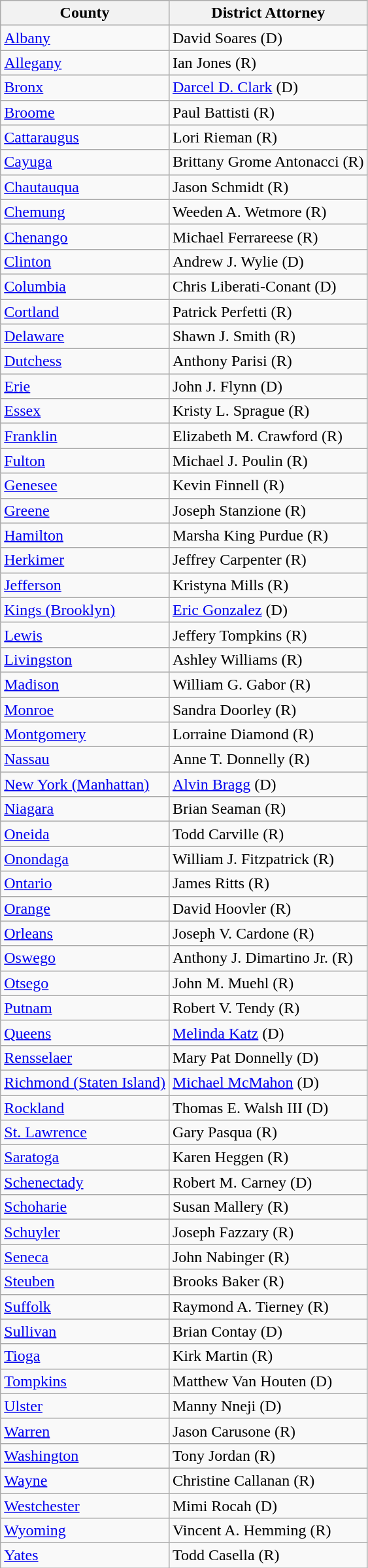<table class="wikitable">
<tr>
<th>County</th>
<th>District Attorney</th>
</tr>
<tr>
<td><a href='#'>Albany</a></td>
<td>David Soares (D)</td>
</tr>
<tr>
<td><a href='#'>Allegany</a></td>
<td>Ian Jones (R)</td>
</tr>
<tr>
<td><a href='#'>Bronx</a></td>
<td><a href='#'>Darcel D. Clark</a> (D)</td>
</tr>
<tr>
<td><a href='#'>Broome</a></td>
<td>Paul Battisti (R)</td>
</tr>
<tr>
<td><a href='#'>Cattaraugus</a></td>
<td>Lori Rieman (R)</td>
</tr>
<tr>
<td><a href='#'>Cayuga</a></td>
<td>Brittany Grome Antonacci (R)</td>
</tr>
<tr>
<td><a href='#'>Chautauqua</a></td>
<td>Jason Schmidt (R)</td>
</tr>
<tr>
<td><a href='#'>Chemung</a></td>
<td>Weeden A. Wetmore (R)</td>
</tr>
<tr>
<td><a href='#'>Chenango</a></td>
<td>Michael Ferrareese (R)</td>
</tr>
<tr>
<td><a href='#'>Clinton</a></td>
<td>Andrew J. Wylie (D)</td>
</tr>
<tr>
<td><a href='#'>Columbia</a></td>
<td>Chris Liberati-Conant (D)</td>
</tr>
<tr>
<td><a href='#'>Cortland</a></td>
<td>Patrick Perfetti (R)</td>
</tr>
<tr>
<td><a href='#'>Delaware</a></td>
<td>Shawn J. Smith (R)</td>
</tr>
<tr>
<td><a href='#'>Dutchess</a></td>
<td>Anthony Parisi (R)</td>
</tr>
<tr>
<td><a href='#'>Erie</a></td>
<td>John J. Flynn (D)</td>
</tr>
<tr>
<td><a href='#'>Essex</a></td>
<td>Kristy L. Sprague (R)</td>
</tr>
<tr>
<td><a href='#'>Franklin</a></td>
<td>Elizabeth M. Crawford (R)</td>
</tr>
<tr>
<td><a href='#'>Fulton</a></td>
<td>Michael J. Poulin (R)</td>
</tr>
<tr>
<td><a href='#'>Genesee</a></td>
<td>Kevin Finnell (R)</td>
</tr>
<tr>
<td><a href='#'>Greene</a></td>
<td>Joseph Stanzione (R)</td>
</tr>
<tr>
<td><a href='#'>Hamilton</a></td>
<td>Marsha King Purdue (R)</td>
</tr>
<tr>
<td><a href='#'>Herkimer</a></td>
<td>Jeffrey Carpenter (R)</td>
</tr>
<tr>
<td><a href='#'>Jefferson</a></td>
<td>Kristyna Mills (R)</td>
</tr>
<tr>
<td><a href='#'>Kings (Brooklyn)</a></td>
<td><a href='#'>Eric Gonzalez</a> (D)</td>
</tr>
<tr>
<td><a href='#'>Lewis</a></td>
<td>Jeffery Tompkins (R)</td>
</tr>
<tr>
<td><a href='#'>Livingston</a></td>
<td>Ashley Williams (R)</td>
</tr>
<tr>
<td><a href='#'>Madison</a></td>
<td>William G. Gabor (R)</td>
</tr>
<tr>
<td><a href='#'>Monroe</a></td>
<td>Sandra Doorley (R)</td>
</tr>
<tr>
<td><a href='#'>Montgomery</a></td>
<td>Lorraine Diamond (R)</td>
</tr>
<tr>
<td><a href='#'>Nassau</a></td>
<td>Anne T. Donnelly (R)</td>
</tr>
<tr>
<td><a href='#'>New York (Manhattan)</a></td>
<td><a href='#'>Alvin Bragg</a> (D)</td>
</tr>
<tr>
<td><a href='#'>Niagara</a></td>
<td>Brian Seaman (R)</td>
</tr>
<tr>
<td><a href='#'>Oneida</a></td>
<td>Todd Carville (R)</td>
</tr>
<tr>
<td><a href='#'>Onondaga</a></td>
<td>William J. Fitzpatrick (R)</td>
</tr>
<tr>
<td><a href='#'>Ontario</a></td>
<td>James Ritts (R)</td>
</tr>
<tr>
<td><a href='#'>Orange</a></td>
<td>David Hoovler (R)</td>
</tr>
<tr>
<td><a href='#'>Orleans</a></td>
<td>Joseph V. Cardone (R)</td>
</tr>
<tr>
<td><a href='#'>Oswego</a></td>
<td>Anthony J. Dimartino Jr. (R)</td>
</tr>
<tr>
<td><a href='#'>Otsego</a></td>
<td>John M. Muehl (R)</td>
</tr>
<tr>
<td><a href='#'>Putnam</a></td>
<td>Robert V. Tendy (R)</td>
</tr>
<tr>
<td><a href='#'>Queens</a></td>
<td><a href='#'>Melinda Katz</a> (D)</td>
</tr>
<tr>
<td><a href='#'>Rensselaer</a></td>
<td>Mary Pat Donnelly (D)</td>
</tr>
<tr>
<td><a href='#'>Richmond (Staten Island)</a></td>
<td><a href='#'>Michael McMahon</a> (D)</td>
</tr>
<tr>
<td><a href='#'>Rockland</a></td>
<td>Thomas E. Walsh III (D)</td>
</tr>
<tr>
<td><a href='#'>St. Lawrence</a></td>
<td>Gary Pasqua (R)</td>
</tr>
<tr>
<td><a href='#'>Saratoga</a></td>
<td>Karen Heggen (R)</td>
</tr>
<tr>
<td><a href='#'>Schenectady</a></td>
<td>Robert M. Carney (D)</td>
</tr>
<tr>
<td><a href='#'>Schoharie</a></td>
<td>Susan Mallery (R)</td>
</tr>
<tr>
<td><a href='#'>Schuyler</a></td>
<td>Joseph Fazzary (R)</td>
</tr>
<tr>
<td><a href='#'>Seneca</a></td>
<td>John Nabinger (R)</td>
</tr>
<tr>
<td><a href='#'>Steuben</a></td>
<td>Brooks Baker (R)</td>
</tr>
<tr>
<td><a href='#'>Suffolk</a></td>
<td>Raymond A. Tierney (R)</td>
</tr>
<tr>
<td><a href='#'>Sullivan</a></td>
<td>Brian Contay (D)</td>
</tr>
<tr>
<td><a href='#'>Tioga</a></td>
<td>Kirk Martin (R)</td>
</tr>
<tr>
<td><a href='#'>Tompkins</a></td>
<td>Matthew Van Houten (D)</td>
</tr>
<tr>
<td><a href='#'>Ulster</a></td>
<td>Manny Nneji (D)</td>
</tr>
<tr>
<td><a href='#'>Warren</a></td>
<td>Jason Carusone (R)</td>
</tr>
<tr>
<td><a href='#'>Washington</a></td>
<td>Tony Jordan (R)</td>
</tr>
<tr>
<td><a href='#'>Wayne</a></td>
<td>Christine Callanan (R)</td>
</tr>
<tr>
<td><a href='#'>Westchester</a></td>
<td>Mimi Rocah (D)</td>
</tr>
<tr>
<td><a href='#'>Wyoming</a></td>
<td>Vincent A. Hemming (R)</td>
</tr>
<tr>
<td><a href='#'>Yates</a></td>
<td>Todd Casella (R)</td>
</tr>
</table>
